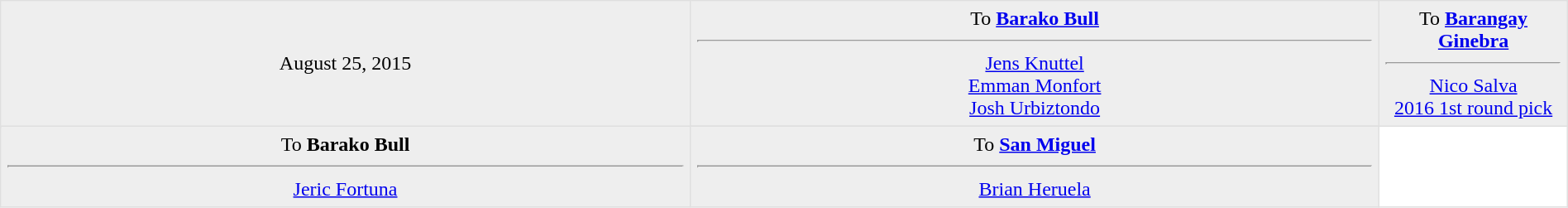<table border=1 style="border-collapse:collapse; text-align: center; width: 100%" bordercolor="#DFDFDF"  cellpadding="5">
<tr bgcolor="eeeeee">
<td rowspan=2>August 25, 2015 <br></td>
<td style="width:44%" valign="top">To <strong><a href='#'>Barako Bull</a></strong><hr><a href='#'>Jens Knuttel</a><br><a href='#'>Emman Monfort</a><br><a href='#'>Josh Urbiztondo</a></td>
<td style="width:44%" valign="top">To <strong><a href='#'>Barangay Ginebra</a></strong><hr><a href='#'>Nico Salva</a><br><a href='#'>2016 1st round pick</a></td>
</tr>
<tr>
</tr>
<tr bgcolor="eeeeee">
<td style="width:44%" valign="top">To <strong>Barako Bull</strong><hr><a href='#'>Jeric Fortuna</a></td>
<td style="width:44%" valign="top">To <strong><a href='#'>San Miguel</a></strong><hr><a href='#'>Brian Heruela</a></td>
</tr>
</table>
